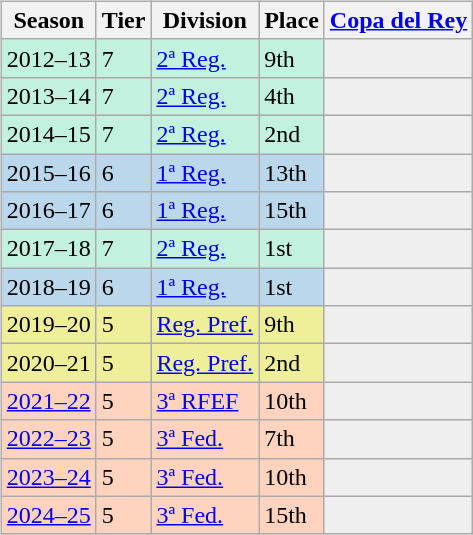<table>
<tr>
<td style="vertical-align:top; width=0%"><br><table class="wikitable">
<tr style="background:#f0f6fa;">
<th>Season</th>
<th>Tier</th>
<th>Division</th>
<th>Place</th>
<th><a href='#'>Copa del Rey</a></th>
</tr>
<tr>
<td style="background:#C0F2DF;">2012–13</td>
<td style="background:#C0F2DF;">7</td>
<td style="background:#C0F2DF;"><a href='#'>2ª Reg.</a></td>
<td style="background:#C0F2DF;">9th</td>
<td style="background:#efefef;"></td>
</tr>
<tr>
<td style="background:#C0F2DF;">2013–14</td>
<td style="background:#C0F2DF;">7</td>
<td style="background:#C0F2DF;"><a href='#'>2ª Reg.</a></td>
<td style="background:#C0F2DF;">4th</td>
<td style="background:#efefef;"></td>
</tr>
<tr>
<td style="background:#C0F2DF;">2014–15</td>
<td style="background:#C0F2DF;">7</td>
<td style="background:#C0F2DF;"><a href='#'>2ª Reg.</a></td>
<td style="background:#C0F2DF;">2nd</td>
<td style="background:#efefef;"></td>
</tr>
<tr>
<td style="background:#BBD7EC;">2015–16</td>
<td style="background:#BBD7EC;">6</td>
<td style="background:#BBD7EC;"><a href='#'>1ª Reg.</a></td>
<td style="background:#BBD7EC;">13th</td>
<th style="background:#efefef;"></th>
</tr>
<tr>
<td style="background:#BBD7EC;">2016–17</td>
<td style="background:#BBD7EC;">6</td>
<td style="background:#BBD7EC;"><a href='#'>1ª Reg.</a></td>
<td style="background:#BBD7EC;">15th</td>
<th style="background:#efefef;"></th>
</tr>
<tr>
<td style="background:#C0F2DF;">2017–18</td>
<td style="background:#C0F2DF;">7</td>
<td style="background:#C0F2DF;"><a href='#'>2ª Reg.</a></td>
<td style="background:#C0F2DF;">1st</td>
<td style="background:#efefef;"></td>
</tr>
<tr>
<td style="background:#BBD7EC;">2018–19</td>
<td style="background:#BBD7EC;">6</td>
<td style="background:#BBD7EC;"><a href='#'>1ª Reg.</a></td>
<td style="background:#BBD7EC;">1st</td>
<th style="background:#efefef;"></th>
</tr>
<tr>
<td style="background:#EFEF99;">2019–20</td>
<td style="background:#EFEF99;">5</td>
<td style="background:#EFEF99;"><a href='#'>Reg. Pref.</a></td>
<td style="background:#EFEF99;">9th</td>
<th style="background:#efefef;"></th>
</tr>
<tr>
<td style="background:#EFEF99;">2020–21</td>
<td style="background:#EFEF99;">5</td>
<td style="background:#EFEF99;"><a href='#'>Reg. Pref.</a></td>
<td style="background:#EFEF99;">2nd</td>
<th style="background:#efefef;"></th>
</tr>
<tr>
<td style="background:#FFD3BD;"><a href='#'>2021–22</a></td>
<td style="background:#FFD3BD;">5</td>
<td style="background:#FFD3BD;"><a href='#'>3ª RFEF</a></td>
<td style="background:#FFD3BD;">10th</td>
<th style="background:#efefef;"></th>
</tr>
<tr>
<td style="background:#FFD3BD;"><a href='#'>2022–23</a></td>
<td style="background:#FFD3BD;">5</td>
<td style="background:#FFD3BD;"><a href='#'>3ª Fed.</a></td>
<td style="background:#FFD3BD;">7th</td>
<th style="background:#efefef;"></th>
</tr>
<tr>
<td style="background:#FFD3BD;"><a href='#'>2023–24</a></td>
<td style="background:#FFD3BD;">5</td>
<td style="background:#FFD3BD;"><a href='#'>3ª Fed.</a></td>
<td style="background:#FFD3BD;">10th</td>
<th style="background:#efefef;"></th>
</tr>
<tr>
<td style="background:#FFD3BD;"><a href='#'>2024–25</a></td>
<td style="background:#FFD3BD;">5</td>
<td style="background:#FFD3BD;"><a href='#'>3ª Fed.</a></td>
<td style="background:#FFD3BD;">15th</td>
<th style="background:#efefef;"></th>
</tr>
</table>
</td>
</tr>
</table>
